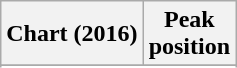<table class="wikitable sortable">
<tr>
<th>Chart (2016)</th>
<th>Peak<br>position</th>
</tr>
<tr>
</tr>
<tr>
</tr>
</table>
